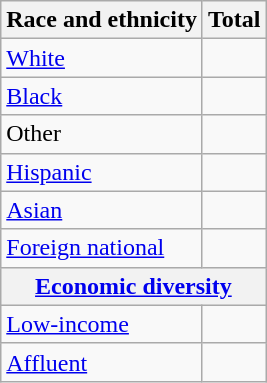<table class="wikitable floatright sortable collapsible"; text-align:right; font-size:80%;">
<tr>
<th>Race and ethnicity</th>
<th colspan="2" data-sort-type=number>Total</th>
</tr>
<tr>
<td><a href='#'>White</a></td>
<td align=right></td>
</tr>
<tr>
<td><a href='#'>Black</a></td>
<td align=right></td>
</tr>
<tr>
<td>Other</td>
<td align=right></td>
</tr>
<tr>
<td><a href='#'>Hispanic</a></td>
<td align=right></td>
</tr>
<tr>
<td><a href='#'>Asian</a></td>
<td align=right></td>
</tr>
<tr>
<td><a href='#'>Foreign national</a></td>
<td align=right></td>
</tr>
<tr>
<th colspan="4" data-sort-type=number><a href='#'>Economic diversity</a></th>
</tr>
<tr>
<td><a href='#'>Low-income</a></td>
<td align=right></td>
</tr>
<tr>
<td><a href='#'>Affluent</a></td>
<td align=right></td>
</tr>
</table>
